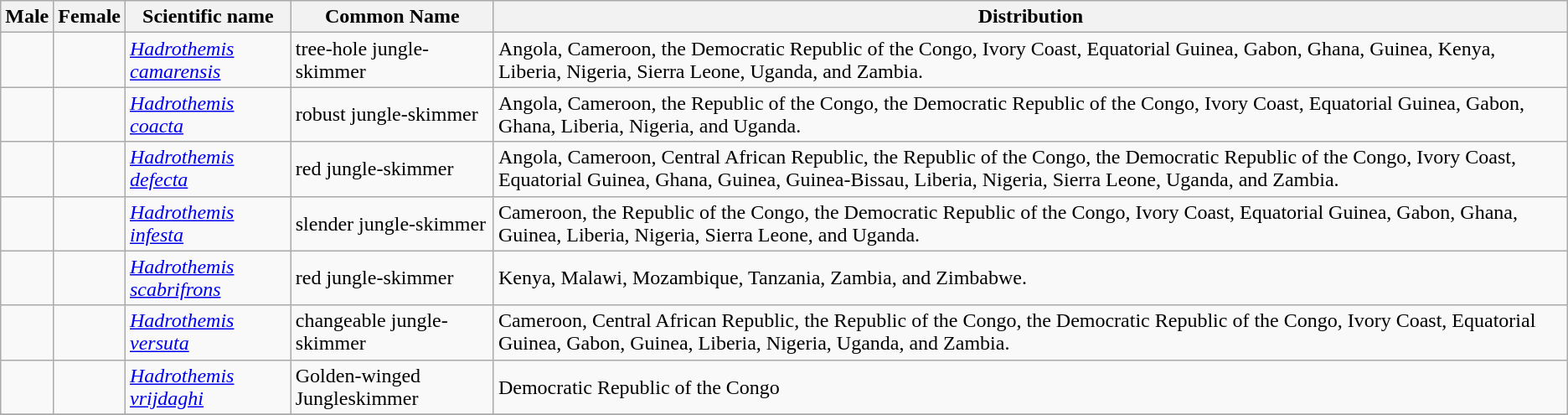<table class="wikitable">
<tr>
<th>Male</th>
<th>Female</th>
<th>Scientific name</th>
<th>Common Name</th>
<th>Distribution</th>
</tr>
<tr>
<td></td>
<td></td>
<td><em><a href='#'>Hadrothemis camarensis</a></em> </td>
<td>tree-hole jungle-skimmer</td>
<td>Angola, Cameroon, the Democratic Republic of the Congo, Ivory Coast, Equatorial Guinea, Gabon, Ghana, Guinea, Kenya, Liberia, Nigeria, Sierra Leone, Uganda, and Zambia.</td>
</tr>
<tr>
<td></td>
<td></td>
<td><em><a href='#'>Hadrothemis coacta</a></em> </td>
<td>robust jungle-skimmer</td>
<td>Angola, Cameroon, the Republic of the Congo, the Democratic Republic of the Congo, Ivory Coast, Equatorial Guinea, Gabon, Ghana, Liberia, Nigeria, and Uganda.</td>
</tr>
<tr>
<td></td>
<td></td>
<td><em><a href='#'>Hadrothemis defecta</a></em> </td>
<td>red jungle-skimmer</td>
<td>Angola, Cameroon, Central African Republic, the Republic of the Congo, the Democratic Republic of the Congo, Ivory Coast, Equatorial Guinea, Ghana, Guinea, Guinea-Bissau, Liberia, Nigeria, Sierra Leone, Uganda, and Zambia.</td>
</tr>
<tr>
<td></td>
<td></td>
<td><em><a href='#'>Hadrothemis infesta</a></em> </td>
<td>slender jungle-skimmer</td>
<td>Cameroon, the Republic of the Congo, the Democratic Republic of the Congo, Ivory Coast, Equatorial Guinea, Gabon, Ghana, Guinea, Liberia, Nigeria, Sierra Leone, and Uganda.</td>
</tr>
<tr>
<td></td>
<td></td>
<td><em><a href='#'>Hadrothemis scabrifrons</a></em> </td>
<td>red jungle-skimmer</td>
<td>Kenya, Malawi, Mozambique, Tanzania, Zambia, and Zimbabwe.</td>
</tr>
<tr>
<td></td>
<td></td>
<td><em><a href='#'>Hadrothemis versuta</a></em> </td>
<td>changeable jungle-skimmer</td>
<td>Cameroon, Central African Republic, the Republic of the Congo, the Democratic Republic of the Congo, Ivory Coast, Equatorial Guinea, Gabon, Guinea, Liberia, Nigeria, Uganda, and Zambia.</td>
</tr>
<tr>
<td></td>
<td></td>
<td><em><a href='#'>Hadrothemis vrijdaghi</a></em> </td>
<td>Golden-winged Jungleskimmer</td>
<td>Democratic Republic of the Congo</td>
</tr>
<tr>
</tr>
</table>
